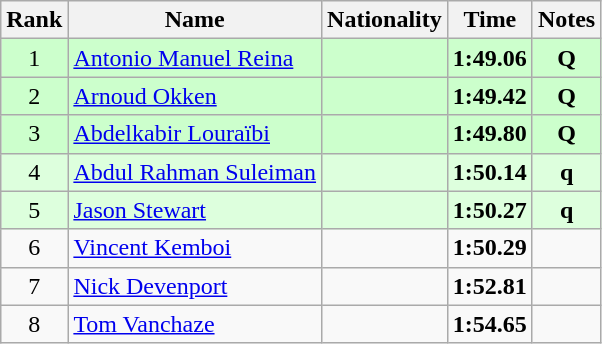<table class="wikitable sortable" style="text-align:center">
<tr>
<th>Rank</th>
<th>Name</th>
<th>Nationality</th>
<th>Time</th>
<th>Notes</th>
</tr>
<tr bgcolor=ccffcc>
<td>1</td>
<td align=left><a href='#'>Antonio Manuel Reina</a></td>
<td align=left></td>
<td><strong>1:49.06</strong></td>
<td><strong>Q</strong></td>
</tr>
<tr bgcolor=ccffcc>
<td>2</td>
<td align=left><a href='#'>Arnoud Okken</a></td>
<td align=left></td>
<td><strong>1:49.42</strong></td>
<td><strong>Q</strong></td>
</tr>
<tr bgcolor=ccffcc>
<td>3</td>
<td align=left><a href='#'>Abdelkabir Louraïbi</a></td>
<td align=left></td>
<td><strong>1:49.80</strong></td>
<td><strong>Q</strong></td>
</tr>
<tr bgcolor=ddffdd>
<td>4</td>
<td align=left><a href='#'>Abdul Rahman Suleiman</a></td>
<td align=left></td>
<td><strong>1:50.14</strong></td>
<td><strong>q</strong></td>
</tr>
<tr bgcolor=ddffdd>
<td>5</td>
<td align=left><a href='#'>Jason Stewart</a></td>
<td align=left></td>
<td><strong>1:50.27</strong></td>
<td><strong>q</strong></td>
</tr>
<tr>
<td>6</td>
<td align=left><a href='#'>Vincent Kemboi</a></td>
<td align=left></td>
<td><strong>1:50.29</strong></td>
<td></td>
</tr>
<tr>
<td>7</td>
<td align=left><a href='#'>Nick Devenport</a></td>
<td align=left></td>
<td><strong>1:52.81</strong></td>
<td></td>
</tr>
<tr>
<td>8</td>
<td align=left><a href='#'>Tom Vanchaze</a></td>
<td align=left></td>
<td><strong>1:54.65</strong></td>
<td></td>
</tr>
</table>
